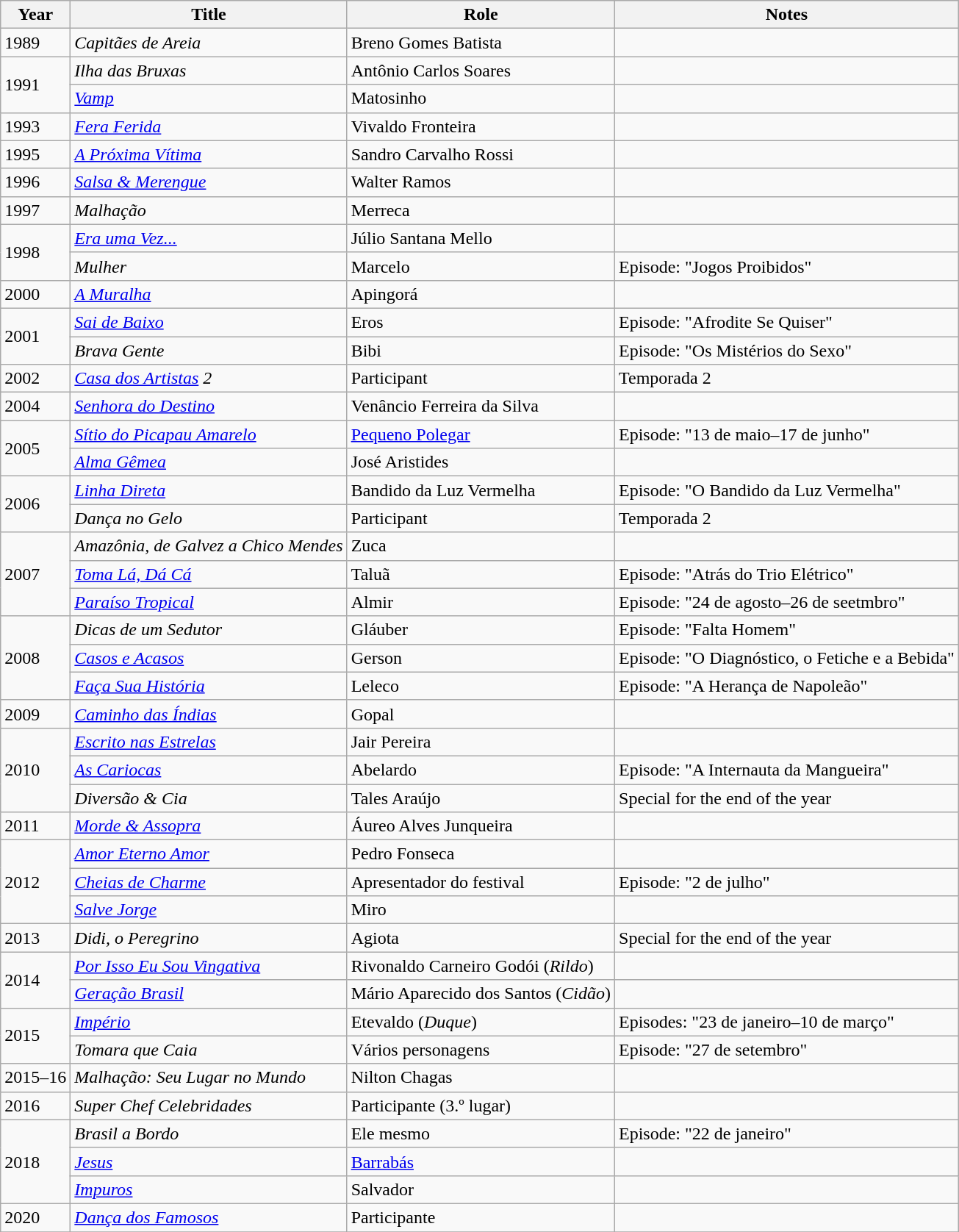<table class="wikitable">
<tr>
<th>Year</th>
<th>Title</th>
<th>Role</th>
<th>Notes</th>
</tr>
<tr>
<td>1989</td>
<td><em>Capitães de Areia</em></td>
<td>Breno Gomes Batista</td>
<td></td>
</tr>
<tr>
<td rowspan="2">1991</td>
<td><em>Ilha das Bruxas</em></td>
<td>Antônio Carlos Soares</td>
<td></td>
</tr>
<tr>
<td><em><a href='#'>Vamp</a></em></td>
<td>Matosinho</td>
<td></td>
</tr>
<tr>
<td>1993</td>
<td><em><a href='#'>Fera Ferida</a></em></td>
<td>Vivaldo Fronteira</td>
<td></td>
</tr>
<tr>
<td>1995</td>
<td><em><a href='#'>A Próxima Vítima</a></em></td>
<td>Sandro Carvalho Rossi</td>
<td></td>
</tr>
<tr>
<td>1996</td>
<td><em><a href='#'>Salsa & Merengue</a></em></td>
<td>Walter Ramos</td>
<td></td>
</tr>
<tr>
<td>1997</td>
<td><em>Malhação</em></td>
<td>Merreca</td>
<td></td>
</tr>
<tr>
<td rowspan="2">1998</td>
<td><em><a href='#'>Era uma Vez...</a></em></td>
<td>Júlio Santana Mello</td>
<td></td>
</tr>
<tr>
<td><em>Mulher</em></td>
<td>Marcelo</td>
<td>Episode: "Jogos Proibidos"</td>
</tr>
<tr>
<td>2000</td>
<td><em><a href='#'>A Muralha</a></em></td>
<td>Apingorá</td>
<td></td>
</tr>
<tr>
<td rowspan="2">2001</td>
<td><em><a href='#'>Sai de Baixo</a></em></td>
<td>Eros</td>
<td>Episode: "Afrodite Se Quiser"</td>
</tr>
<tr>
<td><em>Brava Gente</em></td>
<td>Bibi</td>
<td>Episode: "Os Mistérios do Sexo"</td>
</tr>
<tr>
<td>2002</td>
<td><em><a href='#'>Casa dos Artistas</a> 2</em></td>
<td>Participant</td>
<td>Temporada 2</td>
</tr>
<tr>
<td>2004</td>
<td><em><a href='#'>Senhora do Destino</a></em></td>
<td>Venâncio Ferreira da Silva</td>
<td></td>
</tr>
<tr>
<td rowspan="2">2005</td>
<td><em><a href='#'>Sítio do Picapau Amarelo</a></em></td>
<td><a href='#'>Pequeno Polegar</a></td>
<td>Episode: "13 de maio–17 de junho"</td>
</tr>
<tr>
<td><em><a href='#'>Alma Gêmea</a></em></td>
<td>José Aristides</td>
<td></td>
</tr>
<tr>
<td rowspan="2">2006</td>
<td><em><a href='#'>Linha Direta</a></em></td>
<td>Bandido da Luz Vermelha</td>
<td>Episode: "O Bandido da Luz Vermelha"</td>
</tr>
<tr>
<td><em>Dança no Gelo</em></td>
<td>Participant</td>
<td>Temporada 2</td>
</tr>
<tr>
<td rowspan="3">2007</td>
<td><em>Amazônia, de Galvez a Chico Mendes</em></td>
<td>Zuca</td>
<td></td>
</tr>
<tr>
<td><em><a href='#'>Toma Lá, Dá Cá</a></em></td>
<td>Taluã</td>
<td>Episode: "Atrás do Trio Elétrico"</td>
</tr>
<tr>
<td><em><a href='#'>Paraíso Tropical</a></em></td>
<td>Almir</td>
<td>Episode: "24 de agosto–26 de seetmbro"</td>
</tr>
<tr>
<td rowspan="3">2008</td>
<td><em>Dicas de um Sedutor</em></td>
<td>Gláuber</td>
<td>Episode: "Falta Homem"</td>
</tr>
<tr>
<td><em><a href='#'>Casos e Acasos</a></em></td>
<td>Gerson</td>
<td>Episode: "O Diagnóstico, o Fetiche e a Bebida"</td>
</tr>
<tr>
<td><em><a href='#'>Faça Sua História</a></em></td>
<td>Leleco</td>
<td>Episode: "A Herança de Napoleão"</td>
</tr>
<tr>
<td>2009</td>
<td><em><a href='#'>Caminho das Índias</a></em></td>
<td>Gopal</td>
<td></td>
</tr>
<tr>
<td rowspan="3">2010</td>
<td><em><a href='#'>Escrito nas Estrelas</a></em></td>
<td>Jair Pereira</td>
<td></td>
</tr>
<tr>
<td><em><a href='#'>As Cariocas</a></em></td>
<td>Abelardo</td>
<td>Episode: "A Internauta da Mangueira"</td>
</tr>
<tr>
<td><em>Diversão &amp; Cia</em></td>
<td>Tales Araújo</td>
<td>Special for the end of the year</td>
</tr>
<tr>
<td>2011</td>
<td><em><a href='#'>Morde & Assopra</a></em></td>
<td>Áureo Alves Junqueira</td>
<td></td>
</tr>
<tr>
<td rowspan="3">2012</td>
<td><em><a href='#'>Amor Eterno Amor</a></em></td>
<td>Pedro Fonseca</td>
<td></td>
</tr>
<tr>
<td><em><a href='#'>Cheias de Charme</a></em></td>
<td>Apresentador do festival</td>
<td>Episode: "2 de julho"</td>
</tr>
<tr>
<td><em><a href='#'>Salve Jorge</a></em></td>
<td>Miro</td>
<td></td>
</tr>
<tr>
<td>2013</td>
<td><em>Didi, o Peregrino</em></td>
<td>Agiota</td>
<td>Special for the end of the year</td>
</tr>
<tr>
<td rowspan="2">2014</td>
<td><em><a href='#'>Por Isso Eu Sou Vingativa</a></em></td>
<td>Rivonaldo Carneiro Godói (<em>Rildo</em>)</td>
<td></td>
</tr>
<tr>
<td><em><a href='#'>Geração Brasil</a></em></td>
<td>Mário Aparecido dos Santos (<em>Cidão</em>)</td>
<td></td>
</tr>
<tr>
<td rowspan="2">2015</td>
<td><em><a href='#'>Império</a></em></td>
<td>Etevaldo (<em>Duque</em>)</td>
<td>Episodes: "23 de janeiro–10 de março"</td>
</tr>
<tr>
<td><em>Tomara que Caia</em></td>
<td>Vários personagens</td>
<td>Episode: "27 de setembro"</td>
</tr>
<tr>
<td>2015–16</td>
<td><em>Malhação: Seu Lugar no Mundo</em></td>
<td>Nilton Chagas</td>
<td></td>
</tr>
<tr>
<td>2016</td>
<td><em>Super Chef Celebridades</em></td>
<td>Participante (3.º lugar)</td>
<td></td>
</tr>
<tr>
<td rowspan="3">2018</td>
<td><em>Brasil a Bordo</em></td>
<td>Ele mesmo</td>
<td>Episode: "22 de janeiro"</td>
</tr>
<tr>
<td><em><a href='#'>Jesus</a></em></td>
<td><a href='#'>Barrabás</a></td>
<td></td>
</tr>
<tr>
<td><em><a href='#'>Impuros</a></em></td>
<td>Salvador</td>
<td></td>
</tr>
<tr>
<td>2020</td>
<td><em><a href='#'>Dança dos Famosos</a></em></td>
<td>Participante</td>
<td></td>
</tr>
<tr>
</tr>
</table>
